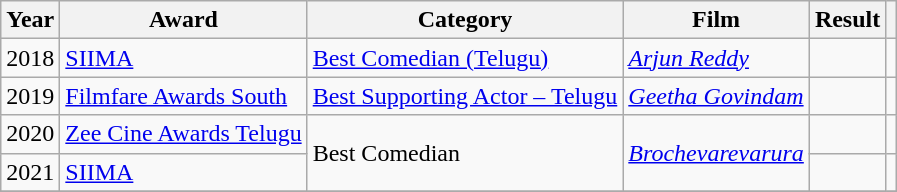<table class="wikitable">
<tr>
<th>Year</th>
<th>Award</th>
<th>Category</th>
<th>Film</th>
<th>Result</th>
<th scope="col" class="unsortable"></th>
</tr>
<tr>
<td>2018</td>
<td><a href='#'>SIIMA</a></td>
<td><a href='#'>Best Comedian (Telugu)</a></td>
<td><em><a href='#'>Arjun Reddy</a></em></td>
<td></td>
<td style="text-align:center;"></td>
</tr>
<tr>
<td>2019</td>
<td><a href='#'>Filmfare Awards South</a></td>
<td><a href='#'>Best Supporting Actor – Telugu</a></td>
<td><em><a href='#'>Geetha Govindam</a></em></td>
<td></td>
<td style="text-align:center;"></td>
</tr>
<tr>
<td>2020</td>
<td><a href='#'>Zee Cine Awards Telugu</a></td>
<td rowspan="2">Best Comedian</td>
<td rowspan="2"><em><a href='#'>Brochevarevarura</a></em></td>
<td></td>
<td style="text-align:center;"></td>
</tr>
<tr>
<td>2021</td>
<td><a href='#'>SIIMA</a></td>
<td></td>
<td></td>
</tr>
<tr>
</tr>
</table>
